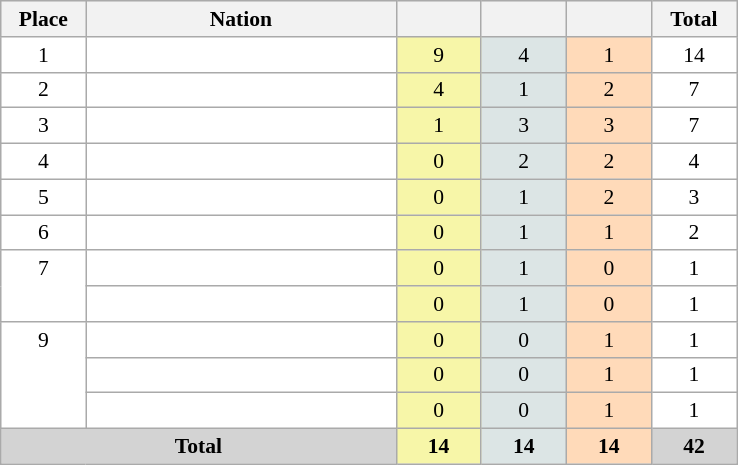<table class=wikitable style="border:1px solid #AAAAAA;font-size:90%">
<tr bgcolor="#EFEFEF">
<th width=50>Place</th>
<th width=200>Nation</th>
<th width=50></th>
<th width=50></th>
<th width=50></th>
<th width=50>Total</th>
</tr>
<tr align="center" valign="top" bgcolor="#FFFFFF">
<td>1</td>
<td align="left"></td>
<td style="background:#F7F6A8;">9</td>
<td style="background:#DCE5E5;">4</td>
<td style="background:#FFDAB9;">1</td>
<td>14</td>
</tr>
<tr align="center" valign="top" bgcolor="#FFFFFF">
<td>2</td>
<td align="left"></td>
<td style="background:#F7F6A8;">4</td>
<td style="background:#DCE5E5;">1</td>
<td style="background:#FFDAB9;">2</td>
<td>7</td>
</tr>
<tr align="center" valign="top" bgcolor="#FFFFFF">
<td>3</td>
<td align="left"></td>
<td style="background:#F7F6A8;">1</td>
<td style="background:#DCE5E5;">3</td>
<td style="background:#FFDAB9;">3</td>
<td>7</td>
</tr>
<tr align="center" valign="top" bgcolor="#FFFFFF">
<td>4</td>
<td align="left"></td>
<td style="background:#F7F6A8;">0</td>
<td style="background:#DCE5E5;">2</td>
<td style="background:#FFDAB9;">2</td>
<td>4</td>
</tr>
<tr align="center" valign="top" bgcolor="#FFFFFF">
<td>5</td>
<td align="left"></td>
<td style="background:#F7F6A8;">0</td>
<td style="background:#DCE5E5;">1</td>
<td style="background:#FFDAB9;">2</td>
<td>3</td>
</tr>
<tr align="center" valign="top" bgcolor="#FFFFFF">
<td>6</td>
<td align="left"></td>
<td style="background:#F7F6A8;">0</td>
<td style="background:#DCE5E5;">1</td>
<td style="background:#FFDAB9;">1</td>
<td>2</td>
</tr>
<tr align="center" valign="top" bgcolor="#FFFFFF">
<td rowspan="2" valign="center">7</td>
<td align="left"></td>
<td style="background:#F7F6A8;">0</td>
<td style="background:#DCE5E5;">1</td>
<td style="background:#FFDAB9;">0</td>
<td>1</td>
</tr>
<tr align="center" valign="top" bgcolor="#FFFFFF">
<td align="left"></td>
<td style="background:#F7F6A8;">0</td>
<td style="background:#DCE5E5;">1</td>
<td style="background:#FFDAB9;">0</td>
<td>1</td>
</tr>
<tr align="center" valign="top" bgcolor="#FFFFFF">
<td rowspan="3" valign="center">9</td>
<td align="left"></td>
<td style="background:#F7F6A8;">0</td>
<td style="background:#DCE5E5;">0</td>
<td style="background:#FFDAB9;">1</td>
<td>1</td>
</tr>
<tr align="center" valign="top" bgcolor="#FFFFFF">
<td align="left"></td>
<td style="background:#F7F6A8;">0</td>
<td style="background:#DCE5E5;">0</td>
<td style="background:#FFDAB9;">1</td>
<td>1</td>
</tr>
<tr align="center" valign="top" bgcolor="#FFFFFF">
<td align="left"></td>
<td style="background:#F7F6A8;">0</td>
<td style="background:#DCE5E5;">0</td>
<td style="background:#FFDAB9;">1</td>
<td>1</td>
</tr>
<tr align="center">
<td colspan="2" bgcolor=D3D3D3><strong>Total</strong></td>
<td style="background:#F7F6A8;"><strong>14</strong></td>
<td style="background:#DCE5E5;"><strong>14</strong></td>
<td style="background:#FFDAB9;"><strong>14</strong></td>
<td bgcolor=D3D3D3><strong>42</strong></td>
</tr>
</table>
